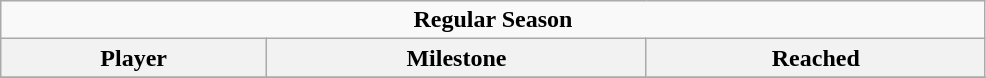<table class="wikitable" width="52%" style="text-align:center">
<tr>
<td colspan="10" align="center"><strong>Regular Season</strong></td>
</tr>
<tr>
<th>Player</th>
<th>Milestone</th>
<th>Reached</th>
</tr>
<tr>
</tr>
</table>
